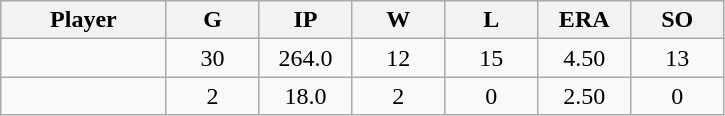<table class="wikitable sortable">
<tr>
<th bgcolor="#DDDDFF" width="16%">Player</th>
<th bgcolor="#DDDDFF" width="9%">G</th>
<th bgcolor="#DDDDFF" width="9%">IP</th>
<th bgcolor="#DDDDFF" width="9%">W</th>
<th bgcolor="#DDDDFF" width="9%">L</th>
<th bgcolor="#DDDDFF" width="9%">ERA</th>
<th bgcolor="#DDDDFF" width="9%">SO</th>
</tr>
<tr align="center">
<td></td>
<td>30</td>
<td>264.0</td>
<td>12</td>
<td>15</td>
<td>4.50</td>
<td>13</td>
</tr>
<tr align="center">
<td></td>
<td>2</td>
<td>18.0</td>
<td>2</td>
<td>0</td>
<td>2.50</td>
<td>0</td>
</tr>
</table>
